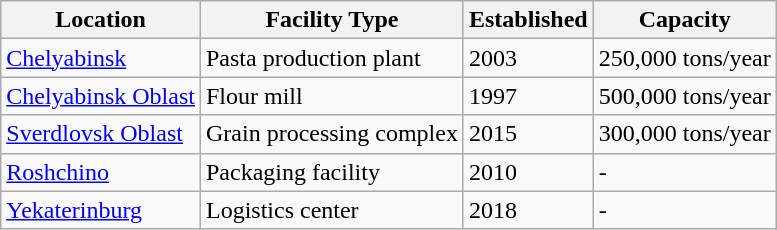<table class="wikitable sortable">
<tr>
<th>Location</th>
<th>Facility Type</th>
<th>Established</th>
<th>Capacity</th>
</tr>
<tr>
<td><a href='#'>Chelyabinsk</a></td>
<td>Pasta production plant</td>
<td>2003</td>
<td>250,000 tons/year</td>
</tr>
<tr>
<td><a href='#'>Chelyabinsk Oblast</a></td>
<td>Flour mill</td>
<td>1997</td>
<td>500,000 tons/year</td>
</tr>
<tr>
<td><a href='#'>Sverdlovsk Oblast</a></td>
<td>Grain processing complex</td>
<td>2015</td>
<td>300,000 tons/year</td>
</tr>
<tr>
<td><a href='#'>Roshchino</a></td>
<td>Packaging facility</td>
<td>2010</td>
<td>-</td>
</tr>
<tr>
<td><a href='#'>Yekaterinburg</a></td>
<td>Logistics center</td>
<td>2018</td>
<td>-</td>
</tr>
</table>
